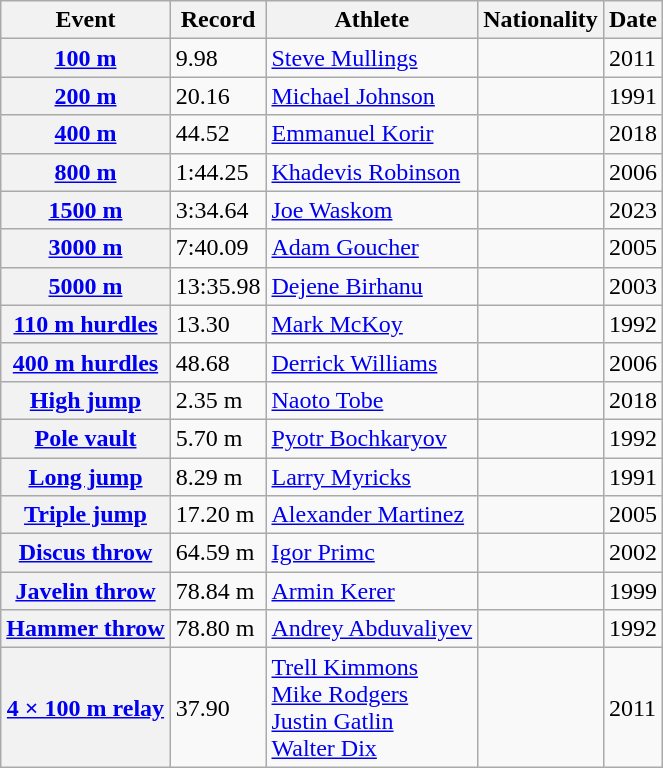<table class="wikitable plainrowheaders sticky-header">
<tr>
<th scope="col">Event</th>
<th scope="col">Record</th>
<th scope="col">Athlete</th>
<th scope="col">Nationality</th>
<th scope="col">Date</th>
</tr>
<tr>
<th scope="row"><a href='#'>100 m</a></th>
<td>9.98</td>
<td><a href='#'>Steve Mullings</a></td>
<td></td>
<td>2011</td>
</tr>
<tr>
<th scope="row"><a href='#'>200 m</a></th>
<td>20.16</td>
<td><a href='#'>Michael Johnson</a></td>
<td></td>
<td>1991</td>
</tr>
<tr>
<th scope="row"><a href='#'>400 m</a></th>
<td>44.52</td>
<td><a href='#'>Emmanuel Korir</a></td>
<td></td>
<td>2018</td>
</tr>
<tr>
<th scope="row"><a href='#'>800 m</a></th>
<td>1:44.25</td>
<td><a href='#'>Khadevis Robinson</a></td>
<td></td>
<td>2006</td>
</tr>
<tr>
<th scope="row"><a href='#'>1500 m</a></th>
<td>3:34.64</td>
<td><a href='#'>Joe Waskom</a></td>
<td></td>
<td>2023</td>
</tr>
<tr>
<th scope="row"><a href='#'>3000 m</a></th>
<td>7:40.09</td>
<td><a href='#'>Adam Goucher</a></td>
<td></td>
<td>2005</td>
</tr>
<tr>
<th scope="row"><a href='#'>5000 m</a></th>
<td>13:35.98</td>
<td><a href='#'>Dejene Birhanu</a></td>
<td></td>
<td>2003</td>
</tr>
<tr>
<th scope="row"><a href='#'>110 m hurdles</a></th>
<td>13.30</td>
<td><a href='#'>Mark McKoy</a></td>
<td></td>
<td>1992</td>
</tr>
<tr>
<th scope="row"><a href='#'>400 m hurdles</a></th>
<td>48.68</td>
<td><a href='#'>Derrick Williams</a></td>
<td></td>
<td>2006</td>
</tr>
<tr>
<th scope="row"><a href='#'>High jump</a></th>
<td>2.35 m</td>
<td><a href='#'>Naoto Tobe</a></td>
<td></td>
<td>2018</td>
</tr>
<tr>
<th scope="row"><a href='#'>Pole vault</a></th>
<td>5.70 m</td>
<td><a href='#'>Pyotr Bochkaryov</a></td>
<td></td>
<td>1992</td>
</tr>
<tr>
<th scope="row"><a href='#'>Long jump</a></th>
<td>8.29 m</td>
<td><a href='#'>Larry Myricks</a></td>
<td></td>
<td>1991</td>
</tr>
<tr>
<th scope="row"><a href='#'>Triple jump</a></th>
<td>17.20 m</td>
<td><a href='#'>Alexander Martinez</a></td>
<td></td>
<td>2005</td>
</tr>
<tr>
<th scope="row"><a href='#'>Discus throw</a></th>
<td>64.59 m</td>
<td><a href='#'>Igor Primc</a></td>
<td></td>
<td>2002</td>
</tr>
<tr>
<th scope="row"><a href='#'>Javelin throw</a></th>
<td>78.84 m</td>
<td><a href='#'>Armin Kerer</a></td>
<td></td>
<td>1999</td>
</tr>
<tr>
<th scope="row"><a href='#'>Hammer throw</a></th>
<td>78.80 m</td>
<td><a href='#'>Andrey Abduvaliyev</a></td>
<td></td>
<td>1992</td>
</tr>
<tr>
<th scope="row"><a href='#'>4 × 100 m relay</a></th>
<td>37.90</td>
<td><a href='#'>Trell Kimmons</a><br><a href='#'>Mike Rodgers</a><br><a href='#'>Justin Gatlin</a><br><a href='#'>Walter Dix</a></td>
<td></td>
<td>2011</td>
</tr>
</table>
